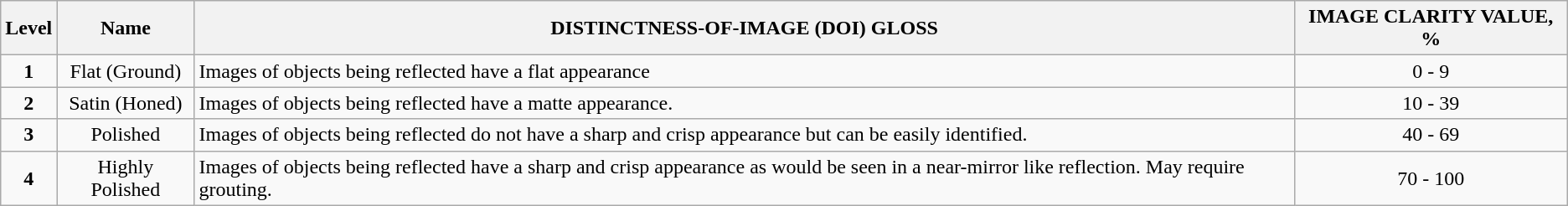<table class="wikitable">
<tr>
<th style="text-align: center;">Level</th>
<th style="text-align: center;">Name</th>
<th style="text-align: center;">DISTINCTNESS-OF-IMAGE (DOI) GLOSS</th>
<th style="text-align: center;">IMAGE CLARITY VALUE, %</th>
</tr>
<tr>
<td style="text-align: center;"><strong>1</strong></td>
<td style="text-align: center;">Flat (Ground)</td>
<td>Images of objects being reflected have a flat appearance</td>
<td style="text-align: center;">0 - 9</td>
</tr>
<tr>
<td style="text-align: center;"><strong>2</strong></td>
<td style="text-align: center;">Satin (Honed)</td>
<td>Images of objects being reflected have a matte appearance.</td>
<td style="text-align: center;">10 - 39</td>
</tr>
<tr>
<td style="text-align: center;"><strong>3</strong></td>
<td style="text-align: center;">Polished</td>
<td>Images of objects being reflected do not have a sharp and crisp appearance but can be easily identified.</td>
<td style="text-align: center;">40 - 69</td>
</tr>
<tr>
<td style="text-align: center;"><strong>4</strong></td>
<td style="text-align: center;">Highly Polished</td>
<td>Images of objects being reflected have a sharp and crisp appearance as would be seen in a near-mirror like reflection. May require grouting.</td>
<td style="text-align: center;">70 - 100</td>
</tr>
</table>
